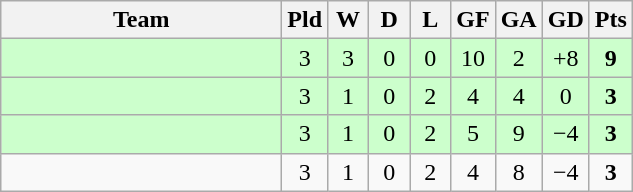<table class="wikitable" style="text-align:center;">
<tr>
<th width=180>Team</th>
<th width=20>Pld</th>
<th width=20>W</th>
<th width=20>D</th>
<th width=20>L</th>
<th width=20>GF</th>
<th width=20>GA</th>
<th width=20>GD</th>
<th width=20>Pts</th>
</tr>
<tr bgcolor=ccffcc>
<td align="left"><em></em></td>
<td>3</td>
<td>3</td>
<td>0</td>
<td>0</td>
<td>10</td>
<td>2</td>
<td>+8</td>
<td><strong>9</strong></td>
</tr>
<tr bgcolor=ccffcc>
<td align="left"></td>
<td>3</td>
<td>1</td>
<td>0</td>
<td>2</td>
<td>4</td>
<td>4</td>
<td>0</td>
<td><strong>3</strong></td>
</tr>
<tr bgcolor=ccffcc>
<td align="left"></td>
<td>3</td>
<td>1</td>
<td>0</td>
<td>2</td>
<td>5</td>
<td>9</td>
<td>−4</td>
<td><strong>3</strong></td>
</tr>
<tr>
<td align="left"></td>
<td>3</td>
<td>1</td>
<td>0</td>
<td>2</td>
<td>4</td>
<td>8</td>
<td>−4</td>
<td><strong>3</strong></td>
</tr>
</table>
